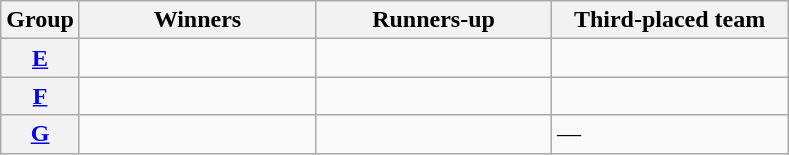<table class=wikitable>
<tr>
<th>Group</th>
<th width=150>Winners</th>
<th width=150>Runners-up</th>
<th width=150>Third-placed team</th>
</tr>
<tr>
<th><a href='#'>E</a></th>
<td></td>
<td></td>
<td></td>
</tr>
<tr>
<th><a href='#'>F</a></th>
<td></td>
<td></td>
<td></td>
</tr>
<tr>
<th><a href='#'>G</a></th>
<td></td>
<td></td>
<td>—</td>
</tr>
</table>
